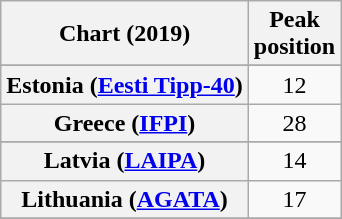<table class="wikitable sortable plainrowheaders" style="text-align:center">
<tr>
<th scope="col">Chart (2019)</th>
<th scope="col">Peak<br>position</th>
</tr>
<tr>
</tr>
<tr>
</tr>
<tr>
</tr>
<tr>
</tr>
<tr>
<th scope="row">Estonia (<a href='#'>Eesti Tipp-40</a>)</th>
<td>12</td>
</tr>
<tr>
<th scope="row">Greece (<a href='#'>IFPI</a>)</th>
<td>28</td>
</tr>
<tr>
</tr>
<tr>
</tr>
<tr>
<th scope="row">Latvia (<a href='#'>LAIPA</a>)</th>
<td>14</td>
</tr>
<tr>
<th scope="row">Lithuania (<a href='#'>AGATA</a>)</th>
<td>17</td>
</tr>
<tr>
</tr>
<tr>
</tr>
<tr>
</tr>
<tr>
</tr>
<tr>
</tr>
<tr>
</tr>
<tr>
</tr>
<tr>
</tr>
</table>
